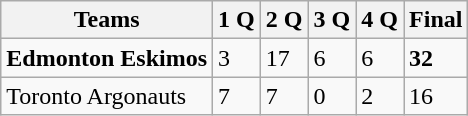<table class="wikitable">
<tr>
<th>Teams</th>
<th>1 Q</th>
<th>2 Q</th>
<th>3 Q</th>
<th>4 Q</th>
<th>Final</th>
</tr>
<tr>
<td><strong>Edmonton Eskimos</strong></td>
<td>3</td>
<td>17</td>
<td>6</td>
<td>6</td>
<td><strong>32</strong></td>
</tr>
<tr>
<td>Toronto Argonauts</td>
<td>7</td>
<td>7</td>
<td>0</td>
<td>2</td>
<td>16</td>
</tr>
</table>
